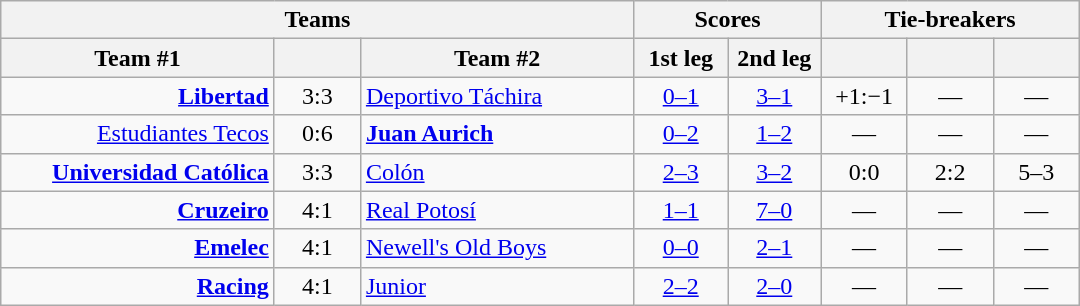<table class="wikitable" style="text-align: center;">
<tr>
<th colspan=3>Teams</th>
<th colspan=2>Scores</th>
<th colspan=3>Tie-breakers</th>
</tr>
<tr>
<th width="175">Team #1</th>
<th width="50"></th>
<th width="175">Team #2</th>
<th width="55">1st leg</th>
<th width="55">2nd leg</th>
<th width="50"></th>
<th width="50"></th>
<th width="50"></th>
</tr>
<tr>
<td align=right><strong><a href='#'>Libertad</a></strong> </td>
<td>3:3</td>
<td align=left> <a href='#'>Deportivo Táchira</a></td>
<td><a href='#'>0–1</a></td>
<td><a href='#'>3–1</a></td>
<td>+1:−1</td>
<td>—</td>
<td>—</td>
</tr>
<tr>
<td align=right><a href='#'>Estudiantes Tecos</a> </td>
<td>0:6</td>
<td align=left> <strong><a href='#'>Juan Aurich</a></strong></td>
<td><a href='#'>0–2</a></td>
<td><a href='#'>1–2</a></td>
<td>—</td>
<td>—</td>
<td>—</td>
</tr>
<tr>
<td align=right><strong><a href='#'>Universidad Católica</a></strong> </td>
<td>3:3</td>
<td align=left> <a href='#'>Colón</a></td>
<td><a href='#'>2–3</a></td>
<td><a href='#'>3–2</a></td>
<td>0:0</td>
<td>2:2</td>
<td>5–3</td>
</tr>
<tr>
<td align=right><strong><a href='#'>Cruzeiro</a></strong> </td>
<td>4:1</td>
<td align=left> <a href='#'>Real Potosí</a></td>
<td><a href='#'>1–1</a></td>
<td><a href='#'>7–0</a></td>
<td>—</td>
<td>—</td>
<td>—</td>
</tr>
<tr>
<td align=right><strong><a href='#'>Emelec</a></strong> </td>
<td>4:1</td>
<td align=left> <a href='#'>Newell's Old Boys</a></td>
<td><a href='#'>0–0</a></td>
<td><a href='#'>2–1</a></td>
<td>—</td>
<td>—</td>
<td>—</td>
</tr>
<tr>
<td align=right><strong><a href='#'>Racing</a></strong> </td>
<td>4:1</td>
<td align=left> <a href='#'>Junior</a></td>
<td><a href='#'>2–2</a></td>
<td><a href='#'>2–0</a></td>
<td>—</td>
<td>—</td>
<td>—</td>
</tr>
</table>
